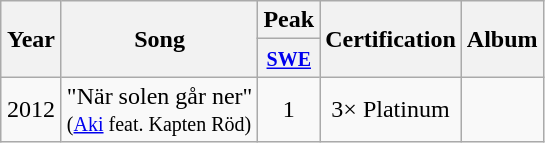<table class="wikitable">
<tr>
<th width="33" rowspan="2" style="text-align:center;">Year</th>
<th rowspan="2">Song</th>
<th colspan="1">Peak</th>
<th rowspan="2">Certification</th>
<th rowspan="2">Album</th>
</tr>
<tr>
<th align="center"><a href='#'><small>SWE</small></a><br></th>
</tr>
<tr>
<td align="center">2012</td>
<td>"När solen går ner"<br><small>(<a href='#'>Aki</a> feat. Kapten Röd)</small></td>
<td align="center">1</td>
<td align="center">3× Platinum</td>
<td></td>
</tr>
</table>
